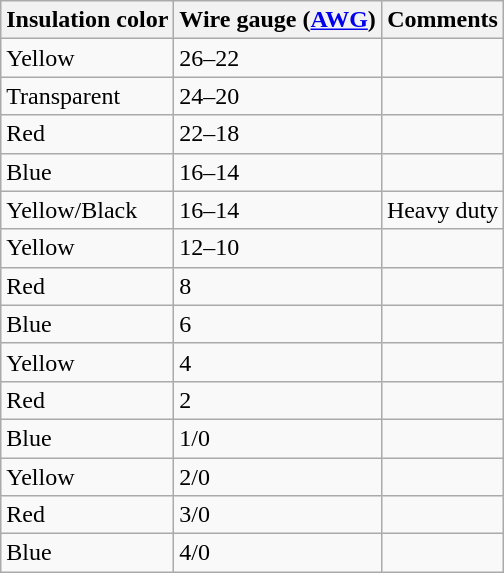<table class="wikitable">
<tr>
<th>Insulation color</th>
<th>Wire gauge (<a href='#'>AWG</a>)</th>
<th>Comments</th>
</tr>
<tr>
<td>Yellow</td>
<td>26–22</td>
<td></td>
</tr>
<tr>
<td>Transparent</td>
<td>24–20</td>
<td></td>
</tr>
<tr>
<td>Red</td>
<td>22–18</td>
<td></td>
</tr>
<tr>
<td>Blue</td>
<td>16–14</td>
<td></td>
</tr>
<tr>
<td>Yellow/Black</td>
<td>16–14</td>
<td>Heavy duty</td>
</tr>
<tr>
<td>Yellow</td>
<td>12–10</td>
<td></td>
</tr>
<tr>
<td>Red</td>
<td>8</td>
<td></td>
</tr>
<tr>
<td>Blue</td>
<td>6</td>
<td></td>
</tr>
<tr>
<td>Yellow</td>
<td>4</td>
<td></td>
</tr>
<tr>
<td>Red</td>
<td>2</td>
<td></td>
</tr>
<tr>
<td>Blue</td>
<td>1/0</td>
<td></td>
</tr>
<tr>
<td>Yellow</td>
<td>2/0</td>
<td></td>
</tr>
<tr>
<td>Red</td>
<td>3/0</td>
<td></td>
</tr>
<tr>
<td>Blue</td>
<td>4/0</td>
<td></td>
</tr>
</table>
